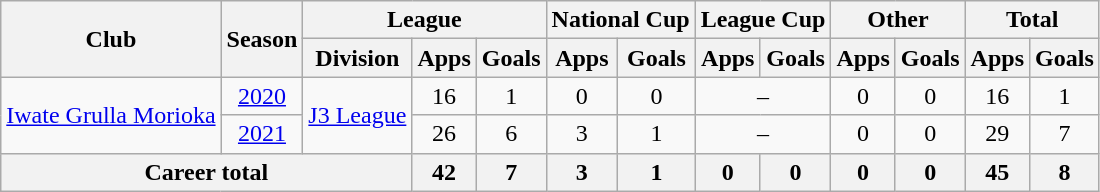<table class="wikitable" style="text-align: center">
<tr>
<th rowspan="2">Club</th>
<th rowspan="2">Season</th>
<th colspan="3">League</th>
<th colspan="2">National Cup</th>
<th colspan="2">League Cup</th>
<th colspan="2">Other</th>
<th colspan="2">Total</th>
</tr>
<tr>
<th>Division</th>
<th>Apps</th>
<th>Goals</th>
<th>Apps</th>
<th>Goals</th>
<th>Apps</th>
<th>Goals</th>
<th>Apps</th>
<th>Goals</th>
<th>Apps</th>
<th>Goals</th>
</tr>
<tr>
<td rowspan="2"><a href='#'>Iwate Grulla Morioka</a></td>
<td><a href='#'>2020</a></td>
<td rowspan="2"><a href='#'>J3 League</a></td>
<td>16</td>
<td>1</td>
<td>0</td>
<td>0</td>
<td colspan="2">–</td>
<td>0</td>
<td>0</td>
<td>16</td>
<td>1</td>
</tr>
<tr>
<td><a href='#'>2021</a></td>
<td>26</td>
<td>6</td>
<td>3</td>
<td>1</td>
<td colspan="2">–</td>
<td>0</td>
<td>0</td>
<td>29</td>
<td>7</td>
</tr>
<tr>
<th colspan=3>Career total</th>
<th>42</th>
<th>7</th>
<th>3</th>
<th>1</th>
<th>0</th>
<th>0</th>
<th>0</th>
<th>0</th>
<th>45</th>
<th>8</th>
</tr>
</table>
